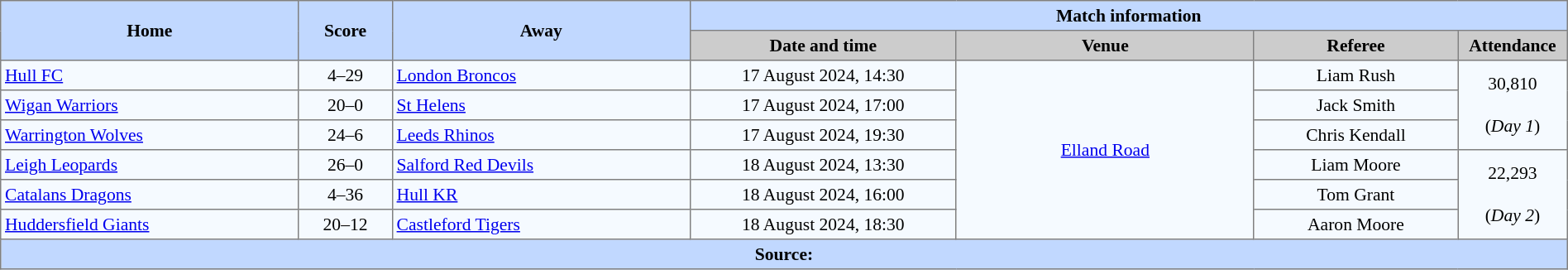<table border=1 style="border-collapse:collapse; font-size:90%; text-align:center;" cellpadding=3 cellspacing=0 width=100%>
<tr style="background:#C1D8ff;">
<th scope="col" rowspan=2 width=19%>Home</th>
<th scope="col" rowspan=2 width=6%>Score</th>
<th scope="col" rowspan=2 width=19%>Away</th>
<th colspan=4>Match information</th>
</tr>
<tr style="background:#CCCCCC;">
<th scope="col" width=17%>Date and time</th>
<th scope="col" width=19%>Venue</th>
<th scope="col" width=13%>Referee</th>
<th scope="col" width=7%>Attendance</th>
</tr>
<tr style="background:#F5FAFF;">
<td style="text-align:left;"> <a href='#'>Hull FC</a></td>
<td>4–29</td>
<td style="text-align:left;"> <a href='#'>London Broncos</a></td>
<td>17 August 2024, 14:30</td>
<td Rowspan=6><a href='#'>Elland Road</a></td>
<td>Liam Rush</td>
<td Rowspan=3>30,810<br><br>(<em>Day 1</em>)</td>
</tr>
<tr style="background:#F5FAFF;">
<td style="text-align:left;"> <a href='#'>Wigan Warriors</a></td>
<td>20–0</td>
<td style="text-align:left;"> <a href='#'>St Helens</a></td>
<td>17 August 2024, 17:00</td>
<td>Jack Smith</td>
</tr>
<tr style="background:#F5FAFF;">
<td style="text-align:left;"> <a href='#'>Warrington Wolves</a></td>
<td>24–6</td>
<td style="text-align:left;"> <a href='#'>Leeds Rhinos</a></td>
<td>17 August 2024, 19:30</td>
<td>Chris Kendall</td>
</tr>
<tr style="background:#F5FAFF;">
<td style="text-align:left;"> <a href='#'>Leigh Leopards</a></td>
<td>26–0</td>
<td style="text-align:left;"> <a href='#'>Salford Red Devils</a></td>
<td>18 August 2024, 13:30</td>
<td>Liam Moore</td>
<td Rowspan=3>22,293<br><br>(<em>Day 2</em>)</td>
</tr>
<tr style="background:#F5FAFF;">
<td style="text-align:left;"> <a href='#'>Catalans Dragons</a></td>
<td>4–36</td>
<td style="text-align:left;"> <a href='#'>Hull KR</a></td>
<td>18 August 2024, 16:00</td>
<td>Tom Grant</td>
</tr>
<tr style="background:#F5FAFF;">
<td style="text-align:left;"> <a href='#'>Huddersfield Giants</a></td>
<td>20–12</td>
<td style="text-align:left;"> <a href='#'>Castleford Tigers</a></td>
<td>18 August 2024, 18:30</td>
<td>Aaron Moore</td>
</tr>
<tr style="background:#c1d8ff;">
<th colspan=7>Source:</th>
</tr>
</table>
